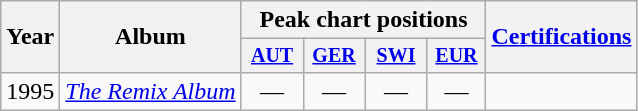<table class="wikitable" style="text-align:center;">
<tr>
<th rowspan="2">Year</th>
<th rowspan="2">Album</th>
<th colspan="4">Peak chart positions</th>
<th rowspan="2"><a href='#'>Certifications</a></th>
</tr>
<tr style="font-size:smaller;">
<th style="width:35px;"><a href='#'>AUT</a><br></th>
<th style="width:35px;"><a href='#'>GER</a><br></th>
<th style="width:35px;"><a href='#'>SWI</a><br></th>
<th width="33"><a href='#'>EUR</a></th>
</tr>
<tr>
<td>1995</td>
<td style="text-align:left;"><em><a href='#'>The Remix Album</a></em></td>
<td>—</td>
<td>—</td>
<td>—</td>
<td>—</td>
<td></td>
</tr>
</table>
